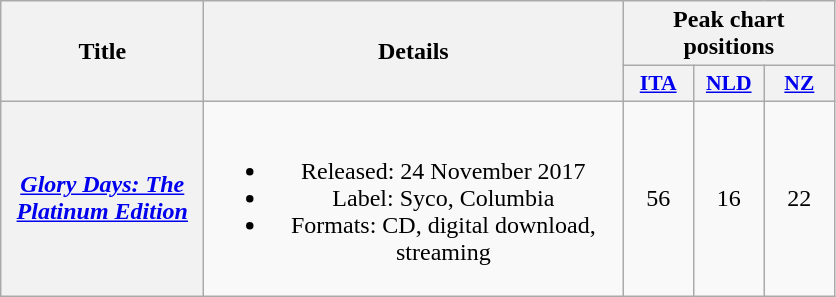<table class="wikitable plainrowheaders" style="text-align:center;">
<tr>
<th scope="col" rowspan="2" style="width:8em;">Title</th>
<th scope="col" rowspan="2" style="width:17em;">Details</th>
<th scope="col" colspan="3">Peak chart positions</th>
</tr>
<tr>
<th scope="col" style="width:2.8em;font-size:90%;"><a href='#'>ITA</a><br></th>
<th scope="col" style="width:2.8em;font-size:90%;"><a href='#'>NLD</a><br></th>
<th scope="col" style="width:2.8em;font-size:90%;"><a href='#'>NZ</a><br></th>
</tr>
<tr>
<th scope="row"><em><a href='#'>Glory Days: The Platinum Edition</a></em></th>
<td><br><ul><li>Released: 24 November 2017</li><li>Label: Syco, Columbia</li><li>Formats: CD, digital download, streaming</li></ul></td>
<td> 56</td>
<td>16</td>
<td>22</td>
</tr>
</table>
